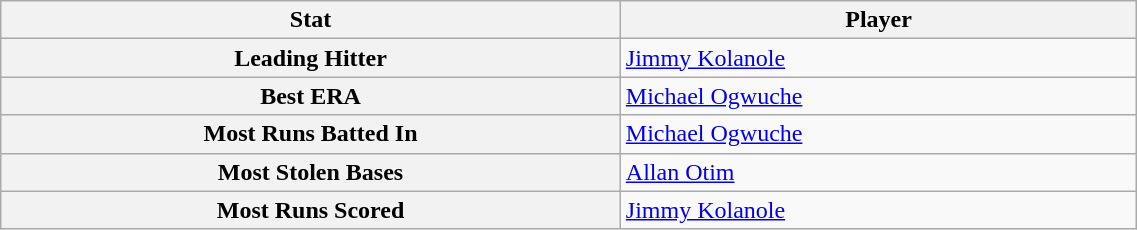<table class="wikitable" style="border-collapse:collapse; width:60%">
<tr>
<th>Stat</th>
<th>Player</th>
</tr>
<tr>
<th>Leading Hitter</th>
<td> <a href='#'>Jimmy Kolanole</a></td>
</tr>
<tr>
<th>Best ERA</th>
<td> <a href='#'>Michael Ogwuche</a></td>
</tr>
<tr>
<th>Most Runs Batted In</th>
<td> <a href='#'>Michael Ogwuche</a></td>
</tr>
<tr>
<th>Most Stolen Bases</th>
<td> <a href='#'>Allan Otim</a></td>
</tr>
<tr>
<th>Most Runs Scored</th>
<td> <a href='#'>Jimmy Kolanole</a></td>
</tr>
</table>
